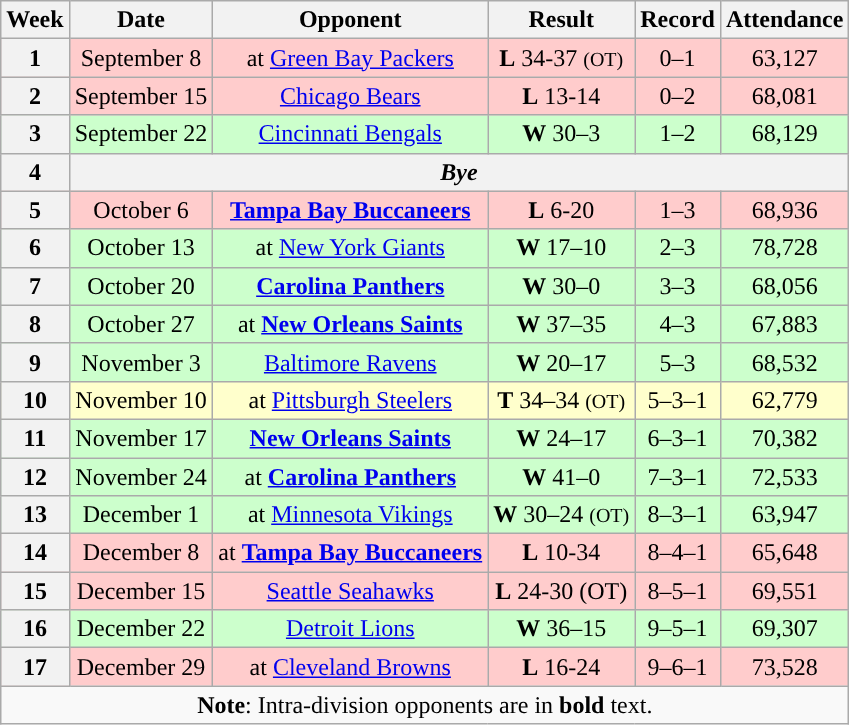<table class="wikitable" style="text-align:center">
<tr>
<th>Week</th>
<th>Date</th>
<th>Opponent</th>
<th>Result</th>
<th>Record</th>
<th>Attendance</th>
</tr>
<tr style="background:#fcc">
<th>1</th>
<td>September 8</td>
<td>at <a href='#'>Green Bay Packers</a></td>
<td><strong>L</strong> 34-37 <small>(OT)</small></td>
<td>0–1</td>
<td>63,127</td>
</tr>
<tr style="background:#fcc">
<th>2</th>
<td>September 15</td>
<td><a href='#'>Chicago Bears</a></td>
<td><strong>L</strong> 13-14</td>
<td>0–2</td>
<td>68,081</td>
</tr>
<tr style="background:#cfc">
<th>3</th>
<td>September 22</td>
<td><a href='#'>Cincinnati Bengals</a></td>
<td><strong>W</strong> 30–3</td>
<td>1–2</td>
<td>68,129</td>
</tr>
<tr>
<th>4</th>
<th colspan="5"><em>Bye</em></th>
</tr>
<tr style="background:#fcc">
<th>5</th>
<td>October 6</td>
<td><strong><a href='#'>Tampa Bay Buccaneers</a></strong></td>
<td><strong>L</strong> 6-20</td>
<td>1–3</td>
<td>68,936</td>
</tr>
<tr style="background:#cfc">
<th>6</th>
<td>October 13</td>
<td>at <a href='#'>New York Giants</a></td>
<td><strong>W</strong> 17–10</td>
<td>2–3</td>
<td>78,728</td>
</tr>
<tr style="background:#cfc">
<th>7</th>
<td>October 20</td>
<td><strong><a href='#'>Carolina Panthers</a></strong></td>
<td><strong>W</strong> 30–0</td>
<td>3–3</td>
<td>68,056</td>
</tr>
<tr style="background:#cfc">
<th>8</th>
<td>October 27</td>
<td>at <strong><a href='#'>New Orleans Saints</a></strong></td>
<td><strong>W</strong> 37–35</td>
<td>4–3</td>
<td>67,883</td>
</tr>
<tr style="background:#cfc">
<th>9</th>
<td>November 3</td>
<td><a href='#'>Baltimore Ravens</a></td>
<td><strong>W</strong> 20–17</td>
<td>5–3</td>
<td>68,532</td>
</tr>
<tr style="background:#ffc">
<th>10</th>
<td>November 10</td>
<td>at <a href='#'>Pittsburgh Steelers</a></td>
<td><strong>T</strong> 34–34 <small>(OT)</small></td>
<td>5–3–1</td>
<td>62,779</td>
</tr>
<tr style="background:#cfc">
<th>11</th>
<td>November 17</td>
<td><strong><a href='#'>New Orleans Saints</a></strong></td>
<td><strong>W</strong> 24–17</td>
<td>6–3–1</td>
<td>70,382</td>
</tr>
<tr style="background:#cfc">
<th>12</th>
<td>November 24</td>
<td>at <strong><a href='#'>Carolina Panthers</a></strong></td>
<td><strong>W</strong> 41–0</td>
<td>7–3–1</td>
<td>72,533</td>
</tr>
<tr style="background:#cfc">
<th>13</th>
<td>December 1</td>
<td>at <a href='#'>Minnesota Vikings</a></td>
<td><strong>W</strong> 30–24 <small>(OT)</small></td>
<td>8–3–1</td>
<td>63,947</td>
</tr>
<tr style="background:#fcc">
<th>14</th>
<td>December 8</td>
<td>at <strong><a href='#'>Tampa Bay Buccaneers</a></strong></td>
<td><strong>L</strong> 10-34</td>
<td>8–4–1</td>
<td>65,648</td>
</tr>
<tr style="background:#fcc">
<th>15</th>
<td>December 15</td>
<td><a href='#'>Seattle Seahawks</a></td>
<td><strong>L</strong> 24-30 (OT)</td>
<td>8–5–1</td>
<td>69,551</td>
</tr>
<tr style="background:#cfc">
<th>16</th>
<td>December 22</td>
<td><a href='#'>Detroit Lions</a></td>
<td><strong>W</strong> 36–15</td>
<td>9–5–1</td>
<td>69,307</td>
</tr>
<tr style="background:#fcc">
<th>17</th>
<td>December 29</td>
<td>at <a href='#'>Cleveland Browns</a></td>
<td><strong>L</strong> 16-24</td>
<td>9–6–1</td>
<td>73,528</td>
</tr>
<tr>
<td colspan="6"><strong>Note</strong>: Intra-division opponents are in <strong>bold</strong> text.</td>
</tr>
</table>
